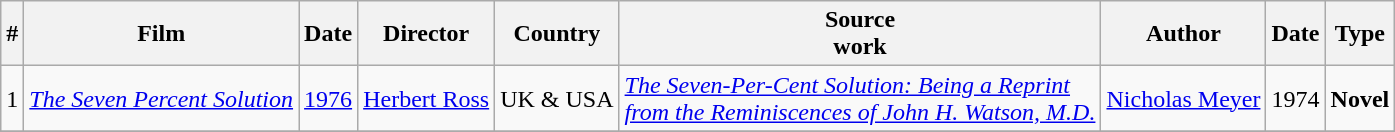<table class="wikitable">
<tr>
<th>#</th>
<th>Film</th>
<th>Date</th>
<th>Director</th>
<th>Country</th>
<th>Source<br>work</th>
<th>Author</th>
<th>Date</th>
<th>Type</th>
</tr>
<tr>
<td>1</td>
<td><em><a href='#'>The Seven Percent Solution</a></em></td>
<td><a href='#'>1976</a></td>
<td><a href='#'>Herbert Ross</a></td>
<td>UK & USA</td>
<td><em><a href='#'>The Seven-Per-Cent Solution: Being a Reprint<br>from the Reminiscences of John H. Watson, M.D.</a></em></td>
<td><a href='#'>Nicholas Meyer</a></td>
<td>1974</td>
<td><strong>Novel</strong></td>
</tr>
<tr>
</tr>
</table>
